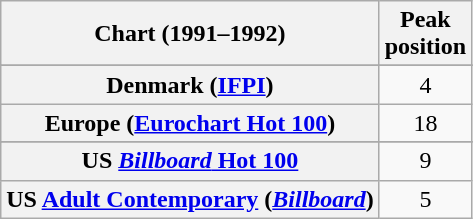<table class="wikitable sortable plainrowheaders" style="text-align:center">
<tr>
<th>Chart (1991–1992)</th>
<th>Peak<br>position</th>
</tr>
<tr>
</tr>
<tr>
</tr>
<tr>
</tr>
<tr>
</tr>
<tr>
<th scope="row">Denmark (<a href='#'>IFPI</a>)</th>
<td>4</td>
</tr>
<tr>
<th scope="row">Europe (<a href='#'>Eurochart Hot 100</a>)</th>
<td>18</td>
</tr>
<tr>
</tr>
<tr>
</tr>
<tr>
</tr>
<tr>
</tr>
<tr>
</tr>
<tr>
</tr>
<tr>
</tr>
<tr>
<th scope="row">US <a href='#'><em>Billboard</em> Hot 100</a></th>
<td>9</td>
</tr>
<tr>
<th scope="row">US <a href='#'>Adult Contemporary</a> (<em><a href='#'>Billboard</a></em>)</th>
<td>5</td>
</tr>
</table>
